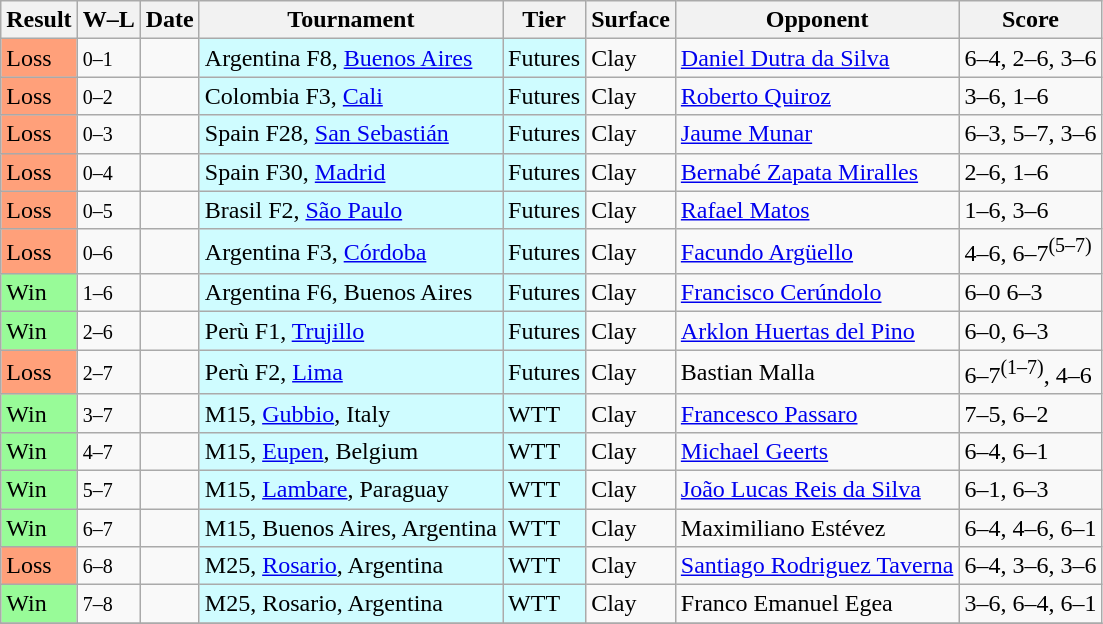<table class="sortable wikitable">
<tr>
<th>Result</th>
<th class="unsortable">W–L</th>
<th>Date</th>
<th>Tournament</th>
<th>Tier</th>
<th>Surface</th>
<th>Opponent</th>
<th class="unsortable">Score</th>
</tr>
<tr>
<td bgcolor=FFA07A>Loss</td>
<td><small>0–1</small></td>
<td></td>
<td style="background:#cffcff;">Argentina F8, <a href='#'>Buenos Aires</a></td>
<td style="background:#cffcff;">Futures</td>
<td>Clay</td>
<td> <a href='#'>Daniel Dutra da Silva</a></td>
<td>6–4, 2–6, 3–6</td>
</tr>
<tr>
<td bgcolor=FFA07A>Loss</td>
<td><small>0–2</small></td>
<td></td>
<td style="background:#cffcff;">Colombia F3, <a href='#'>Cali</a></td>
<td style="background:#cffcff;">Futures</td>
<td>Clay</td>
<td> <a href='#'>Roberto Quiroz</a></td>
<td>3–6, 1–6</td>
</tr>
<tr>
<td bgcolor=FFA07A>Loss</td>
<td><small>0–3</small></td>
<td></td>
<td style="background:#cffcff;">Spain F28, <a href='#'>San Sebastián</a></td>
<td style="background:#cffcff;">Futures</td>
<td>Clay</td>
<td> <a href='#'>Jaume Munar</a></td>
<td>6–3, 5–7, 3–6</td>
</tr>
<tr>
<td bgcolor=FFA07A>Loss</td>
<td><small>0–4</small></td>
<td></td>
<td style="background:#cffcff;">Spain F30, <a href='#'>Madrid</a></td>
<td style="background:#cffcff;">Futures</td>
<td>Clay</td>
<td> <a href='#'>Bernabé Zapata Miralles</a></td>
<td>2–6, 1–6</td>
</tr>
<tr>
<td bgcolor=FFA07A>Loss</td>
<td><small>0–5</small></td>
<td></td>
<td style="background:#cffcff;">Brasil F2, <a href='#'>São Paulo</a></td>
<td style="background:#cffcff;">Futures</td>
<td>Clay</td>
<td> <a href='#'>Rafael Matos</a></td>
<td>1–6, 3–6</td>
</tr>
<tr>
<td bgcolor=FFA07A>Loss</td>
<td><small>0–6</small></td>
<td></td>
<td style="background:#cffcff;">Argentina F3, <a href='#'>Córdoba</a></td>
<td style="background:#cffcff;">Futures</td>
<td>Clay</td>
<td> <a href='#'>Facundo Argüello</a></td>
<td>4–6, 6–7<sup>(5–7)</sup></td>
</tr>
<tr>
<td bgcolor=98FB98>Win</td>
<td><small>1–6</small></td>
<td></td>
<td style="background:#cffcff;">Argentina F6, Buenos Aires</td>
<td style="background:#cffcff;">Futures</td>
<td>Clay</td>
<td> <a href='#'>Francisco Cerúndolo</a></td>
<td>6–0 6–3</td>
</tr>
<tr>
<td bgcolor=98FB98>Win</td>
<td><small>2–6</small></td>
<td></td>
<td style="background:#cffcff;">Perù F1, <a href='#'>Trujillo</a></td>
<td style="background:#cffcff;">Futures</td>
<td>Clay</td>
<td> <a href='#'>Arklon Huertas del Pino</a></td>
<td>6–0, 6–3</td>
</tr>
<tr>
<td bgcolor=FFA07A>Loss</td>
<td><small>2–7</small></td>
<td></td>
<td style="background:#cffcff;">Perù F2, <a href='#'>Lima</a></td>
<td style="background:#cffcff;">Futures</td>
<td>Clay</td>
<td> Bastian Malla</td>
<td>6–7<sup>(1–7)</sup>, 4–6</td>
</tr>
<tr>
<td bgcolor=98FB98>Win</td>
<td><small>3–7</small></td>
<td></td>
<td style="background:#cffcff;">M15, <a href='#'>Gubbio</a>, Italy</td>
<td style="background:#cffcff;">WTT</td>
<td>Clay</td>
<td> <a href='#'>Francesco Passaro</a></td>
<td>7–5, 6–2</td>
</tr>
<tr>
<td bgcolor=98FB98>Win</td>
<td><small>4–7</small></td>
<td></td>
<td style="background:#cffcff;">M15, <a href='#'>Eupen</a>, Belgium</td>
<td style="background:#cffcff;">WTT</td>
<td>Clay</td>
<td> <a href='#'>Michael Geerts</a></td>
<td>6–4, 6–1</td>
</tr>
<tr>
<td bgcolor=98FB98>Win</td>
<td><small>5–7</small></td>
<td></td>
<td style="background:#cffcff;">M15, <a href='#'>Lambare</a>, Paraguay</td>
<td style="background:#cffcff;">WTT</td>
<td>Clay</td>
<td> <a href='#'>João Lucas Reis da Silva</a></td>
<td>6–1, 6–3</td>
</tr>
<tr>
<td bgcolor=98FB98>Win</td>
<td><small>6–7</small></td>
<td></td>
<td style="background:#cffcff;">M15, Buenos Aires, Argentina</td>
<td style="background:#cffcff;">WTT</td>
<td>Clay</td>
<td> Maximiliano Estévez</td>
<td>6–4, 4–6, 6–1</td>
</tr>
<tr>
<td bgcolor=FFA07A>Loss</td>
<td><small>6–8</small></td>
<td></td>
<td style="background:#cffcff;">M25, <a href='#'>Rosario</a>, Argentina</td>
<td style="background:#cffcff;">WTT</td>
<td>Clay</td>
<td> <a href='#'>Santiago Rodriguez Taverna</a></td>
<td>6–4, 3–6, 3–6</td>
</tr>
<tr>
<td bgcolor=98FB98>Win</td>
<td><small>7–8</small></td>
<td></td>
<td style="background:#cffcff;">M25, Rosario, Argentina</td>
<td style="background:#cffcff;">WTT</td>
<td>Clay</td>
<td> Franco Emanuel Egea</td>
<td>3–6, 6–4, 6–1</td>
</tr>
<tr>
</tr>
</table>
